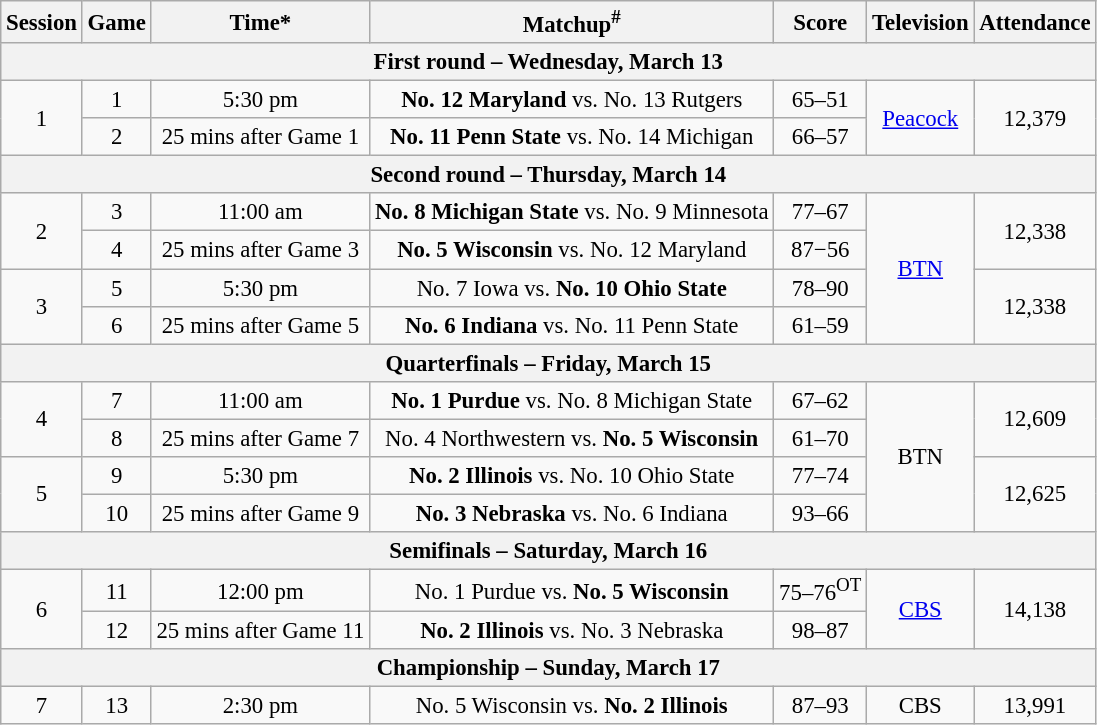<table class="wikitable" style="font-size: 95%; text-align:center">
<tr>
<th>Session</th>
<th>Game</th>
<th>Time*</th>
<th>Matchup<sup>#</sup></th>
<th>Score</th>
<th>Television</th>
<th>Attendance</th>
</tr>
<tr>
<th colspan=7>First round – Wednesday, March 13</th>
</tr>
<tr>
<td rowspan=2>1</td>
<td>1</td>
<td>5:30 pm</td>
<td><strong>No. 12 Maryland</strong> vs. No. 13 Rutgers</td>
<td>65–51</td>
<td rowspan=2><a href='#'>Peacock</a></td>
<td rowspan=2>12,379</td>
</tr>
<tr>
<td>2</td>
<td>25 mins after Game 1</td>
<td><strong>No. 11 Penn State</strong> vs. No. 14 Michigan</td>
<td>66–57</td>
</tr>
<tr>
<th colspan=7>Second round – Thursday, March 14</th>
</tr>
<tr>
<td rowspan=2>2</td>
<td>3</td>
<td>11:00 am</td>
<td><strong>No. 8 Michigan State</strong> vs. No. 9 Minnesota</td>
<td>77–67</td>
<td rowspan=4><a href='#'>BTN</a></td>
<td rowspan=2>12,338</td>
</tr>
<tr>
<td>4</td>
<td>25 mins after Game 3</td>
<td><strong>No. 5 Wisconsin</strong> vs. No. 12 Maryland</td>
<td>87−56</td>
</tr>
<tr>
<td rowspan="2">3</td>
<td>5</td>
<td>5:30 pm</td>
<td>No. 7 Iowa vs. <strong>No. 10 Ohio State</strong></td>
<td>78–90</td>
<td rowspan="2">12,338</td>
</tr>
<tr>
<td>6</td>
<td>25 mins after Game 5</td>
<td><strong>No. 6 Indiana</strong> vs. No. 11 Penn State</td>
<td>61–59</td>
</tr>
<tr>
<th colspan=7>Quarterfinals – Friday, March 15</th>
</tr>
<tr>
<td rowspan=2>4</td>
<td>7</td>
<td>11:00 am</td>
<td><strong>No. 1 Purdue</strong> vs. No. 8 Michigan State</td>
<td>67–62</td>
<td rowspan=4>BTN</td>
<td rowspan="2">12,609</td>
</tr>
<tr>
<td>8</td>
<td>25 mins after Game 7</td>
<td>No. 4 Northwestern vs. <strong>No. 5 Wisconsin</strong></td>
<td>61–70</td>
</tr>
<tr>
<td rowspan=2>5</td>
<td>9</td>
<td>5:30 pm</td>
<td><strong>No. 2 Illinois</strong> vs. No. 10 Ohio State</td>
<td>77–74</td>
<td rowspan="2">12,625</td>
</tr>
<tr>
<td>10</td>
<td>25 mins after Game 9</td>
<td><strong>No. 3 Nebraska</strong> vs. No. 6 Indiana</td>
<td>93–66</td>
</tr>
<tr>
<th colspan=7>Semifinals – Saturday, March 16</th>
</tr>
<tr>
<td rowspan=2>6</td>
<td>11</td>
<td>12:00 pm</td>
<td>No. 1 Purdue vs. <strong>No. 5 Wisconsin</strong></td>
<td>75–76<sup>OT</sup></td>
<td rowspan=2><a href='#'>CBS</a></td>
<td rowspan=2>14,138</td>
</tr>
<tr>
<td>12</td>
<td>25 mins after Game 11</td>
<td><strong>No. 2 Illinois</strong> vs. No. 3 Nebraska</td>
<td>98–87</td>
</tr>
<tr>
<th colspan=7>Championship – Sunday, March 17</th>
</tr>
<tr>
<td>7</td>
<td>13</td>
<td>2:30 pm</td>
<td>No. 5 Wisconsin vs. <strong>No. 2 Illinois</strong></td>
<td>87–93</td>
<td>CBS</td>
<td>13,991</td>
</tr>
</table>
